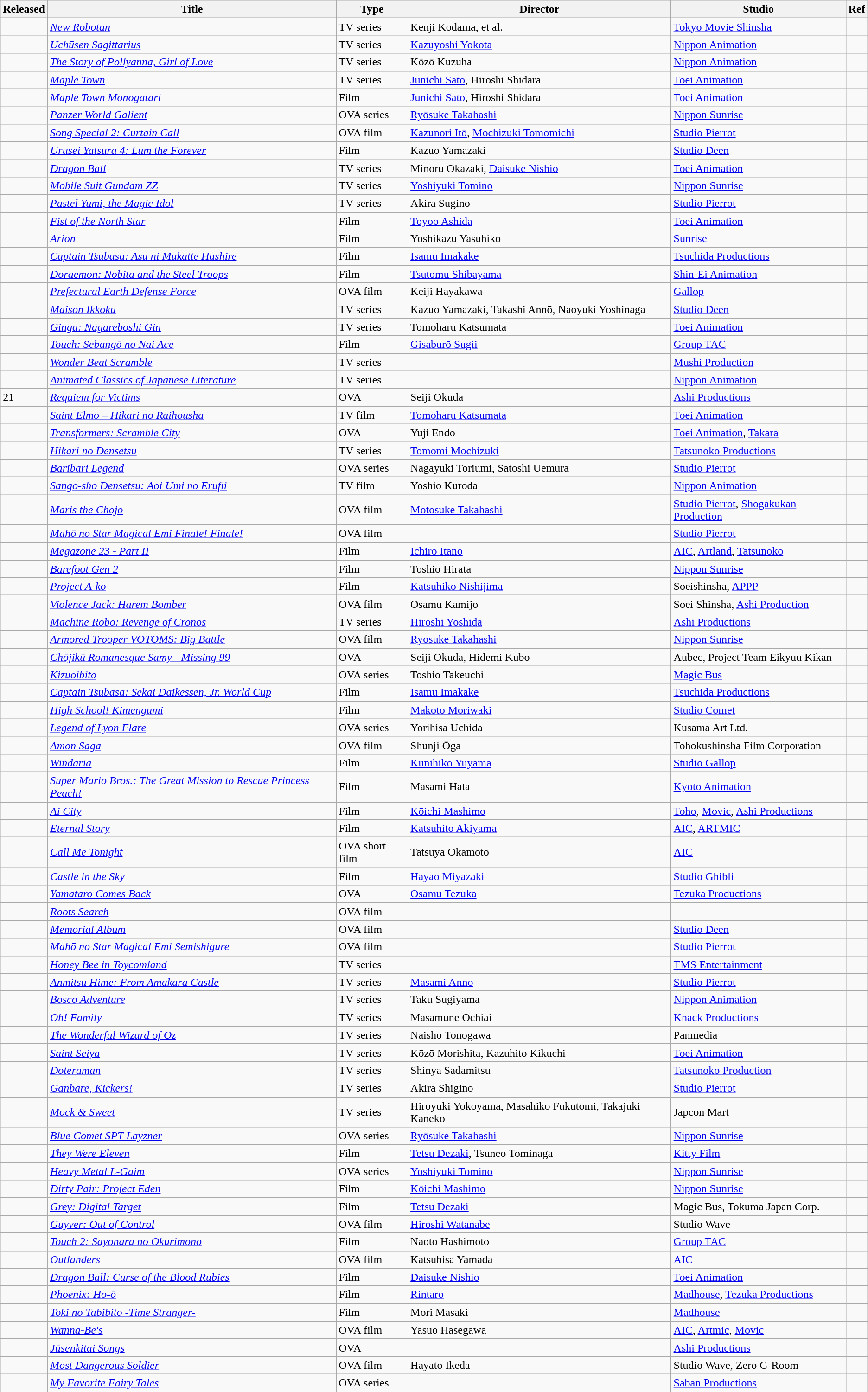<table class="wikitable sortable" border="1">
<tr>
<th>Released</th>
<th>Title</th>
<th>Type</th>
<th>Director</th>
<th>Studio</th>
<th>Ref</th>
</tr>
<tr>
<td></td>
<td><em><a href='#'>New Robotan</a></em></td>
<td>TV series</td>
<td>Kenji Kodama, et al.</td>
<td><a href='#'>Tokyo Movie Shinsha</a></td>
<td></td>
</tr>
<tr>
<td></td>
<td><em><a href='#'>Uchūsen Sagittarius</a></em></td>
<td>TV series</td>
<td><a href='#'>Kazuyoshi Yokota</a></td>
<td><a href='#'>Nippon Animation</a></td>
<td></td>
</tr>
<tr>
<td></td>
<td><em><a href='#'>The Story of Pollyanna, Girl of Love</a></em></td>
<td>TV series</td>
<td>Kōzō Kuzuha</td>
<td><a href='#'>Nippon Animation</a></td>
<td></td>
</tr>
<tr>
<td></td>
<td><em><a href='#'>Maple Town</a></em></td>
<td>TV series</td>
<td><a href='#'>Junichi Sato</a>, Hiroshi Shidara</td>
<td><a href='#'>Toei Animation</a></td>
<td></td>
</tr>
<tr>
<td></td>
<td><em><a href='#'>Maple Town Monogatari</a></em></td>
<td>Film</td>
<td><a href='#'>Junichi Sato</a>, Hiroshi Shidara</td>
<td><a href='#'>Toei Animation</a></td>
<td></td>
</tr>
<tr>
<td></td>
<td><em><a href='#'>Panzer World Galient</a></em></td>
<td>OVA series</td>
<td><a href='#'>Ryōsuke Takahashi</a></td>
<td><a href='#'>Nippon Sunrise</a></td>
<td></td>
</tr>
<tr>
<td></td>
<td><em><a href='#'>Song Special 2: Curtain Call</a></em></td>
<td>OVA film</td>
<td><a href='#'>Kazunori Itō</a>, <a href='#'>Mochizuki Tomomichi</a></td>
<td><a href='#'>Studio Pierrot</a></td>
<td></td>
</tr>
<tr>
<td></td>
<td><em><a href='#'>Urusei Yatsura 4: Lum the Forever</a></em></td>
<td>Film</td>
<td>Kazuo Yamazaki</td>
<td><a href='#'>Studio Deen</a></td>
<td></td>
</tr>
<tr>
<td></td>
<td><em><a href='#'>Dragon Ball</a></em></td>
<td>TV series</td>
<td>Minoru Okazaki, <a href='#'>Daisuke Nishio</a></td>
<td><a href='#'>Toei Animation</a></td>
<td></td>
</tr>
<tr>
<td></td>
<td><em><a href='#'>Mobile Suit Gundam ZZ</a></em></td>
<td>TV series</td>
<td><a href='#'>Yoshiyuki Tomino</a></td>
<td><a href='#'>Nippon Sunrise</a></td>
<td></td>
</tr>
<tr>
<td></td>
<td><em><a href='#'>Pastel Yumi, the Magic Idol</a></em></td>
<td>TV series</td>
<td>Akira Sugino</td>
<td><a href='#'>Studio Pierrot</a></td>
<td></td>
</tr>
<tr>
<td></td>
<td><em><a href='#'>Fist of the North Star</a></em></td>
<td>Film</td>
<td><a href='#'>Toyoo Ashida</a></td>
<td><a href='#'>Toei Animation</a></td>
<td></td>
</tr>
<tr>
<td></td>
<td><em><a href='#'>Arion</a></em></td>
<td>Film</td>
<td>Yoshikazu Yasuhiko</td>
<td><a href='#'>Sunrise</a></td>
<td></td>
</tr>
<tr>
<td></td>
<td><em><a href='#'>Captain Tsubasa: Asu ni Mukatte Hashire</a></em></td>
<td>Film</td>
<td><a href='#'>Isamu Imakake</a></td>
<td><a href='#'>Tsuchida Productions</a></td>
<td></td>
</tr>
<tr>
<td></td>
<td><em><a href='#'>Doraemon: Nobita and the Steel Troops</a></em></td>
<td>Film</td>
<td><a href='#'>Tsutomu Shibayama</a></td>
<td><a href='#'>Shin-Ei Animation</a></td>
<td></td>
</tr>
<tr>
<td></td>
<td><em><a href='#'>Prefectural Earth Defense Force</a></em></td>
<td>OVA film</td>
<td>Keiji Hayakawa</td>
<td><a href='#'>Gallop</a></td>
<td></td>
</tr>
<tr>
<td></td>
<td><em><a href='#'>Maison Ikkoku</a></em></td>
<td>TV series</td>
<td>Kazuo Yamazaki, Takashi Annō, Naoyuki Yoshinaga</td>
<td><a href='#'>Studio Deen</a></td>
<td></td>
</tr>
<tr>
<td></td>
<td><em><a href='#'>Ginga: Nagareboshi Gin</a></em></td>
<td>TV series</td>
<td>Tomoharu Katsumata</td>
<td><a href='#'>Toei Animation</a></td>
<td></td>
</tr>
<tr>
<td></td>
<td><em><a href='#'>Touch: Sebangō no Nai Ace</a></em></td>
<td>Film</td>
<td><a href='#'>Gisaburō Sugii</a></td>
<td><a href='#'>Group TAC</a></td>
<td></td>
</tr>
<tr>
<td></td>
<td><em><a href='#'>Wonder Beat Scramble</a></em></td>
<td>TV series</td>
<td></td>
<td><a href='#'>Mushi Production</a></td>
<td></td>
</tr>
<tr>
<td></td>
<td><em><a href='#'>Animated Classics of Japanese Literature</a></em></td>
<td>TV series</td>
<td></td>
<td><a href='#'>Nippon Animation</a></td>
<td></td>
</tr>
<tr>
<td> 21</td>
<td><em><a href='#'>Requiem for Victims</a></em></td>
<td>OVA</td>
<td>Seiji Okuda</td>
<td><a href='#'>Ashi Productions</a></td>
<td></td>
</tr>
<tr>
<td></td>
<td><em><a href='#'>Saint Elmo – Hikari no Raihousha</a></em></td>
<td>TV film</td>
<td><a href='#'>Tomoharu Katsumata</a></td>
<td><a href='#'>Toei Animation</a></td>
<td></td>
</tr>
<tr>
<td></td>
<td><em><a href='#'>Transformers: Scramble City</a></em></td>
<td>OVA</td>
<td>Yuji Endo</td>
<td><a href='#'>Toei Animation</a>, <a href='#'>Takara</a></td>
<td></td>
</tr>
<tr>
<td></td>
<td><em><a href='#'>Hikari no Densetsu</a></em></td>
<td>TV series</td>
<td><a href='#'>Tomomi Mochizuki</a></td>
<td><a href='#'>Tatsunoko Productions</a></td>
<td></td>
</tr>
<tr>
<td></td>
<td><em><a href='#'>Baribari Legend</a></em></td>
<td>OVA series</td>
<td>Nagayuki Toriumi, Satoshi Uemura</td>
<td><a href='#'>Studio Pierrot</a></td>
<td></td>
</tr>
<tr>
<td></td>
<td><em><a href='#'>Sango-sho Densetsu: Aoi Umi no Erufii</a></em></td>
<td>TV film</td>
<td>Yoshio Kuroda</td>
<td><a href='#'>Nippon Animation</a></td>
<td></td>
</tr>
<tr>
<td></td>
<td><em><a href='#'>Maris the Chojo</a></em></td>
<td>OVA film</td>
<td><a href='#'>Motosuke Takahashi</a></td>
<td><a href='#'>Studio Pierrot</a>, <a href='#'>Shogakukan Production</a></td>
<td></td>
</tr>
<tr>
<td></td>
<td><em><a href='#'>Mahō no Star Magical Emi Finale! Finale!</a></em></td>
<td>OVA film</td>
<td></td>
<td><a href='#'>Studio Pierrot</a></td>
<td></td>
</tr>
<tr>
<td></td>
<td><em><a href='#'>Megazone 23 - Part II</a></em></td>
<td>Film</td>
<td><a href='#'>Ichiro Itano</a></td>
<td><a href='#'>AIC</a>, <a href='#'>Artland</a>, <a href='#'>Tatsunoko</a></td>
<td></td>
</tr>
<tr>
<td></td>
<td><em><a href='#'>Barefoot Gen 2</a></em></td>
<td>Film</td>
<td>Toshio Hirata</td>
<td><a href='#'>Nippon Sunrise</a></td>
<td></td>
</tr>
<tr>
<td></td>
<td><em><a href='#'>Project A-ko</a></em></td>
<td>Film</td>
<td><a href='#'>Katsuhiko Nishijima</a></td>
<td>Soeishinsha, <a href='#'>APPP</a></td>
<td></td>
</tr>
<tr>
<td></td>
<td><em><a href='#'>Violence Jack: Harem Bomber</a></em></td>
<td>OVA film</td>
<td>Osamu Kamijo</td>
<td>Soei Shinsha, <a href='#'>Ashi Production</a></td>
<td></td>
</tr>
<tr>
<td></td>
<td><em><a href='#'>Machine Robo: Revenge of Cronos</a></em></td>
<td>TV series</td>
<td><a href='#'>Hiroshi Yoshida</a></td>
<td><a href='#'>Ashi Productions</a></td>
<td></td>
</tr>
<tr>
<td></td>
<td><em><a href='#'>Armored Trooper VOTOMS: Big Battle</a></em></td>
<td>OVA film</td>
<td><a href='#'>Ryosuke Takahashi</a></td>
<td><a href='#'>Nippon Sunrise</a></td>
<td></td>
</tr>
<tr>
<td></td>
<td><em><a href='#'>Chōjikū Romanesque Samy - Missing 99</a></em></td>
<td>OVA</td>
<td>Seiji Okuda, Hidemi Kubo</td>
<td>Aubec, Project Team Eikyuu Kikan</td>
<td></td>
</tr>
<tr>
<td></td>
<td><em><a href='#'>Kizuoibito</a></em></td>
<td>OVA series</td>
<td>Toshio Takeuchi</td>
<td><a href='#'>Magic Bus</a></td>
<td></td>
</tr>
<tr>
<td></td>
<td><em><a href='#'>Captain Tsubasa: Sekai Daikessen, Jr. World Cup</a></em></td>
<td>Film</td>
<td><a href='#'>Isamu Imakake</a></td>
<td><a href='#'>Tsuchida Productions</a></td>
<td></td>
</tr>
<tr>
<td></td>
<td><em><a href='#'>High School! Kimengumi</a></em></td>
<td>Film</td>
<td><a href='#'>Makoto Moriwaki</a></td>
<td><a href='#'>Studio Comet</a></td>
<td></td>
</tr>
<tr>
<td></td>
<td><em><a href='#'>Legend of Lyon Flare</a></em></td>
<td>OVA series</td>
<td>Yorihisa Uchida</td>
<td>Kusama Art Ltd.</td>
<td></td>
</tr>
<tr>
<td></td>
<td><em><a href='#'>Amon Saga</a></em></td>
<td>OVA film</td>
<td>Shunji Ōga</td>
<td>Tohokushinsha Film Corporation</td>
<td></td>
</tr>
<tr>
<td></td>
<td><em><a href='#'>Windaria</a></em></td>
<td>Film</td>
<td><a href='#'>Kunihiko Yuyama</a></td>
<td><a href='#'>Studio Gallop</a></td>
<td></td>
</tr>
<tr>
<td></td>
<td><em><a href='#'>Super Mario Bros.: The Great Mission to Rescue Princess Peach!</a></em></td>
<td>Film</td>
<td>Masami Hata</td>
<td><a href='#'>Kyoto Animation</a></td>
<td></td>
</tr>
<tr>
<td></td>
<td><em><a href='#'>Ai City</a></em></td>
<td>Film</td>
<td><a href='#'>Kōichi Mashimo</a></td>
<td><a href='#'>Toho</a>, <a href='#'>Movic</a>, <a href='#'>Ashi Productions</a></td>
<td></td>
</tr>
<tr>
<td></td>
<td><em><a href='#'>Eternal Story</a></em></td>
<td>Film</td>
<td><a href='#'>Katsuhito Akiyama</a></td>
<td><a href='#'>AIC</a>, <a href='#'>ARTMIC</a></td>
<td></td>
</tr>
<tr>
<td></td>
<td><em><a href='#'>Call Me Tonight</a></em></td>
<td>OVA short film</td>
<td>Tatsuya Okamoto</td>
<td><a href='#'>AIC</a></td>
<td></td>
</tr>
<tr>
<td></td>
<td><em><a href='#'>Castle in the Sky</a></em></td>
<td>Film</td>
<td><a href='#'>Hayao Miyazaki</a></td>
<td><a href='#'>Studio Ghibli</a></td>
<td></td>
</tr>
<tr>
<td></td>
<td><em><a href='#'>Yamataro Comes Back</a></em></td>
<td>OVA</td>
<td><a href='#'>Osamu Tezuka</a></td>
<td><a href='#'>Tezuka Productions</a></td>
<td></td>
</tr>
<tr>
<td></td>
<td><em><a href='#'>Roots Search</a></em></td>
<td>OVA film</td>
<td></td>
<td></td>
<td></td>
</tr>
<tr>
<td></td>
<td><em><a href='#'>Memorial Album</a></em></td>
<td>OVA film</td>
<td></td>
<td><a href='#'>Studio Deen</a></td>
<td></td>
</tr>
<tr>
<td></td>
<td><em><a href='#'>Mahō no Star Magical Emi Semishigure</a></em></td>
<td>OVA film</td>
<td></td>
<td><a href='#'>Studio Pierrot</a></td>
<td></td>
</tr>
<tr>
<td></td>
<td><em><a href='#'>Honey Bee in Toycomland</a></em></td>
<td>TV series</td>
<td></td>
<td><a href='#'>TMS Entertainment</a></td>
<td></td>
</tr>
<tr>
<td></td>
<td><em><a href='#'>Anmitsu Hime: From Amakara Castle</a></em></td>
<td>TV series</td>
<td><a href='#'>Masami Anno</a></td>
<td><a href='#'>Studio Pierrot</a></td>
<td></td>
</tr>
<tr>
<td></td>
<td><em><a href='#'>Bosco Adventure</a></em></td>
<td>TV series</td>
<td>Taku Sugiyama</td>
<td><a href='#'>Nippon Animation</a></td>
<td></td>
</tr>
<tr>
<td></td>
<td><em><a href='#'>Oh! Family</a></em></td>
<td>TV series</td>
<td>Masamune Ochiai</td>
<td><a href='#'>Knack Productions</a></td>
<td></td>
</tr>
<tr>
<td></td>
<td><em><a href='#'>The Wonderful Wizard of Oz</a></em></td>
<td>TV series</td>
<td>Naisho Tonogawa</td>
<td>Panmedia</td>
<td></td>
</tr>
<tr>
<td></td>
<td><em><a href='#'>Saint Seiya</a></em></td>
<td>TV series</td>
<td>Kōzō Morishita, Kazuhito Kikuchi</td>
<td><a href='#'>Toei Animation</a></td>
<td></td>
</tr>
<tr>
<td></td>
<td><em><a href='#'>Doteraman</a></em></td>
<td>TV series</td>
<td>Shinya Sadamitsu</td>
<td><a href='#'>Tatsunoko Production</a></td>
<td></td>
</tr>
<tr>
<td></td>
<td><em><a href='#'>Ganbare, Kickers!</a></em></td>
<td>TV series</td>
<td>Akira Shigino</td>
<td><a href='#'>Studio Pierrot</a></td>
<td></td>
</tr>
<tr>
<td></td>
<td><em><a href='#'>Mock & Sweet</a></em></td>
<td>TV series</td>
<td>Hiroyuki Yokoyama, Masahiko Fukutomi, Takajuki Kaneko</td>
<td>Japcon Mart</td>
<td></td>
</tr>
<tr>
<td></td>
<td><em><a href='#'>Blue Comet SPT Layzner</a></em></td>
<td>OVA series</td>
<td><a href='#'>Ryōsuke Takahashi</a></td>
<td><a href='#'>Nippon Sunrise</a></td>
<td></td>
</tr>
<tr>
<td></td>
<td><em><a href='#'>They Were Eleven</a></em></td>
<td>Film</td>
<td><a href='#'>Tetsu Dezaki</a>, Tsuneo Tominaga</td>
<td><a href='#'>Kitty Film</a></td>
<td></td>
</tr>
<tr>
<td></td>
<td><em><a href='#'>Heavy Metal L-Gaim</a></em></td>
<td>OVA series</td>
<td><a href='#'>Yoshiyuki Tomino</a></td>
<td><a href='#'>Nippon Sunrise</a></td>
<td></td>
</tr>
<tr>
<td></td>
<td><em><a href='#'>Dirty Pair: Project Eden</a></em></td>
<td>Film</td>
<td><a href='#'>Kōichi Mashimo</a></td>
<td><a href='#'>Nippon Sunrise</a></td>
<td></td>
</tr>
<tr>
<td></td>
<td><em><a href='#'>Grey: Digital Target</a></em></td>
<td>Film</td>
<td><a href='#'>Tetsu Dezaki</a></td>
<td>Magic Bus, Tokuma Japan Corp.</td>
<td></td>
</tr>
<tr>
<td></td>
<td><em><a href='#'>Guyver: Out of Control</a></em></td>
<td>OVA film</td>
<td><a href='#'>Hiroshi Watanabe</a></td>
<td>Studio Wave</td>
<td></td>
</tr>
<tr>
<td></td>
<td><em><a href='#'>Touch 2: Sayonara no Okurimono</a></em></td>
<td>Film</td>
<td>Naoto Hashimoto</td>
<td><a href='#'>Group TAC</a></td>
<td></td>
</tr>
<tr>
<td></td>
<td><em><a href='#'>Outlanders</a></em></td>
<td>OVA film</td>
<td>Katsuhisa Yamada</td>
<td><a href='#'>AIC</a></td>
<td></td>
</tr>
<tr>
<td></td>
<td><em><a href='#'>Dragon Ball: Curse of the Blood Rubies</a></em></td>
<td>Film</td>
<td><a href='#'>Daisuke Nishio</a></td>
<td><a href='#'>Toei Animation</a></td>
<td></td>
</tr>
<tr>
<td></td>
<td><em><a href='#'>Phoenix: Ho-ō</a></em></td>
<td>Film</td>
<td><a href='#'>Rintaro</a></td>
<td><a href='#'>Madhouse</a>, <a href='#'>Tezuka Productions</a></td>
<td></td>
</tr>
<tr>
<td></td>
<td><em><a href='#'>Toki no Tabibito -Time Stranger-</a></em></td>
<td>Film</td>
<td>Mori Masaki</td>
<td><a href='#'>Madhouse</a></td>
<td></td>
</tr>
<tr>
<td></td>
<td><em><a href='#'>Wanna-Be's</a></em></td>
<td>OVA film</td>
<td>Yasuo Hasegawa</td>
<td><a href='#'>AIC</a>, <a href='#'>Artmic</a>, <a href='#'>Movic</a></td>
<td></td>
</tr>
<tr>
<td></td>
<td><em><a href='#'>Jūsenkitai Songs</a></em></td>
<td>OVA</td>
<td></td>
<td><a href='#'>Ashi Productions</a></td>
<td></td>
</tr>
<tr>
<td></td>
<td><em><a href='#'>Most Dangerous Soldier</a></em></td>
<td>OVA film</td>
<td>Hayato Ikeda</td>
<td>Studio Wave, Zero G-Room</td>
<td></td>
</tr>
<tr>
<td></td>
<td><em><a href='#'>My Favorite Fairy Tales</a></em></td>
<td>OVA series</td>
<td></td>
<td><a href='#'>Saban Productions</a></td>
<td></td>
</tr>
<tr>
</tr>
</table>
